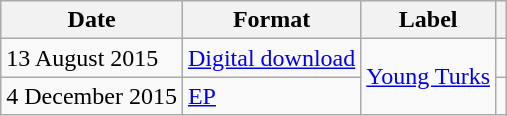<table class="wikitable plainrowheaders">
<tr>
<th scope="col">Date</th>
<th scope="col">Format</th>
<th scope="col">Label</th>
<th scope="col"></th>
</tr>
<tr>
<td>13 August 2015</td>
<td><a href='#'>Digital download</a></td>
<td rowspan="2"><a href='#'>Young Turks</a></td>
<td align="center"></td>
</tr>
<tr>
<td>4 December 2015</td>
<td><a href='#'>EP</a></td>
<td align="center"></td>
</tr>
</table>
